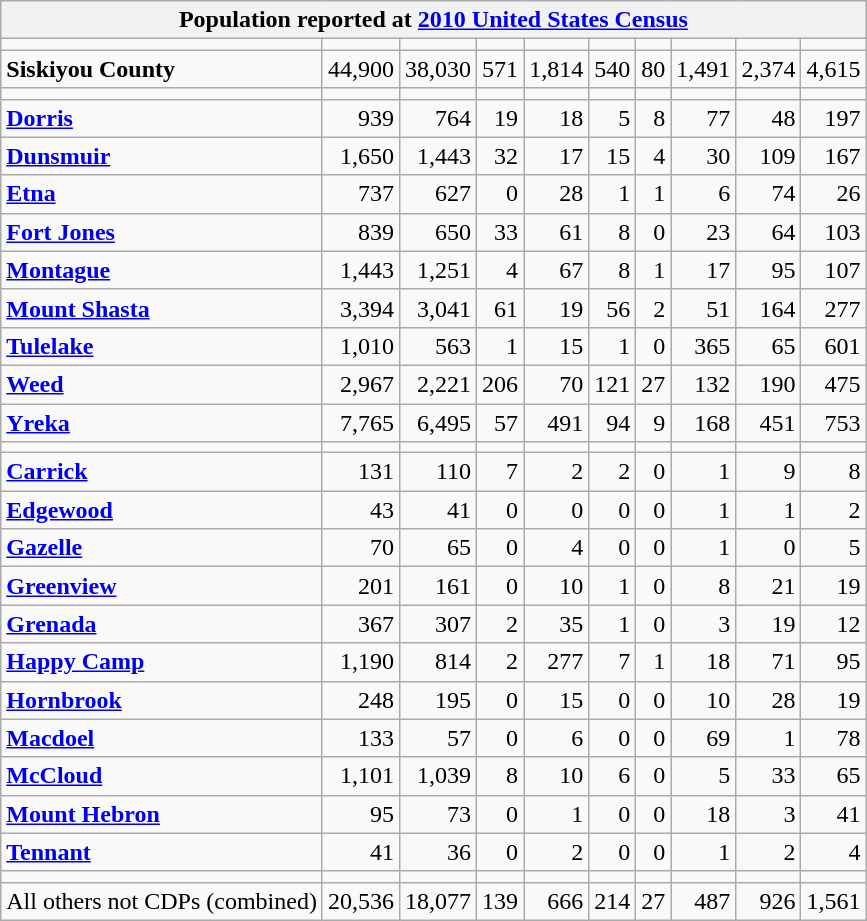<table class="wikitable collapsible collapsed">
<tr>
<th colspan=10>Population reported at <a href='#'>2010 United States Census</a></th>
</tr>
<tr>
<td></td>
<td></td>
<td></td>
<td></td>
<td></td>
<td></td>
<td></td>
<td></td>
<td></td>
<td></td>
</tr>
<tr>
<td><strong> Siskiyou County</strong></td>
<td align="right">44,900</td>
<td align="right">38,030</td>
<td align="right">571</td>
<td align="right">1,814</td>
<td align="right">540</td>
<td align="right">80</td>
<td align="right">1,491</td>
<td align="right">2,374</td>
<td align="right">4,615</td>
</tr>
<tr>
<td></td>
<td></td>
<td></td>
<td></td>
<td></td>
<td></td>
<td></td>
<td></td>
<td></td>
<td></td>
</tr>
<tr>
<td><strong><a href='#'>Dorris</a></strong></td>
<td align="right">939</td>
<td align="right">764</td>
<td align="right">19</td>
<td align="right">18</td>
<td align="right">5</td>
<td align="right">8</td>
<td align="right">77</td>
<td align="right">48</td>
<td align="right">197</td>
</tr>
<tr>
<td><strong><a href='#'>Dunsmuir</a></strong></td>
<td align="right">1,650</td>
<td align="right">1,443</td>
<td align="right">32</td>
<td align="right">17</td>
<td align="right">15</td>
<td align="right">4</td>
<td align="right">30</td>
<td align="right">109</td>
<td align="right">167</td>
</tr>
<tr>
<td><strong><a href='#'>Etna</a></strong></td>
<td align="right">737</td>
<td align="right">627</td>
<td align="right">0</td>
<td align="right">28</td>
<td align="right">1</td>
<td align="right">1</td>
<td align="right">6</td>
<td align="right">74</td>
<td align="right">26</td>
</tr>
<tr>
<td><strong><a href='#'>Fort Jones</a></strong></td>
<td align="right">839</td>
<td align="right">650</td>
<td align="right">33</td>
<td align="right">61</td>
<td align="right">8</td>
<td align="right">0</td>
<td align="right">23</td>
<td align="right">64</td>
<td align="right">103</td>
</tr>
<tr>
<td><strong><a href='#'>Montague</a></strong></td>
<td align="right">1,443</td>
<td align="right">1,251</td>
<td align="right">4</td>
<td align="right">67</td>
<td align="right">8</td>
<td align="right">1</td>
<td align="right">17</td>
<td align="right">95</td>
<td align="right">107</td>
</tr>
<tr>
<td><strong><a href='#'>Mount Shasta</a></strong></td>
<td align="right">3,394</td>
<td align="right">3,041</td>
<td align="right">61</td>
<td align="right">19</td>
<td align="right">56</td>
<td align="right">2</td>
<td align="right">51</td>
<td align="right">164</td>
<td align="right">277</td>
</tr>
<tr>
<td><strong><a href='#'>Tulelake</a></strong></td>
<td align="right">1,010</td>
<td align="right">563</td>
<td align="right">1</td>
<td align="right">15</td>
<td align="right">1</td>
<td align="right">0</td>
<td align="right">365</td>
<td align="right">65</td>
<td align="right">601</td>
</tr>
<tr>
<td><strong><a href='#'>Weed</a></strong></td>
<td align="right">2,967</td>
<td align="right">2,221</td>
<td align="right">206</td>
<td align="right">70</td>
<td align="right">121</td>
<td align="right">27</td>
<td align="right">132</td>
<td align="right">190</td>
<td align="right">475</td>
</tr>
<tr>
<td><strong><a href='#'>Yreka</a></strong></td>
<td align="right">7,765</td>
<td align="right">6,495</td>
<td align="right">57</td>
<td align="right">491</td>
<td align="right">94</td>
<td align="right">9</td>
<td align="right">168</td>
<td align="right">451</td>
<td align="right">753</td>
</tr>
<tr>
<td></td>
<td></td>
<td></td>
<td></td>
<td></td>
<td></td>
<td></td>
<td></td>
<td></td>
<td></td>
</tr>
<tr>
<td><strong><a href='#'>Carrick</a></strong></td>
<td align="right">131</td>
<td align="right">110</td>
<td align="right">7</td>
<td align="right">2</td>
<td align="right">2</td>
<td align="right">0</td>
<td align="right">1</td>
<td align="right">9</td>
<td align="right">8</td>
</tr>
<tr>
<td><strong><a href='#'>Edgewood</a></strong></td>
<td align="right">43</td>
<td align="right">41</td>
<td align="right">0</td>
<td align="right">0</td>
<td align="right">0</td>
<td align="right">0</td>
<td align="right">1</td>
<td align="right">1</td>
<td align="right">2</td>
</tr>
<tr>
<td><strong><a href='#'>Gazelle</a></strong></td>
<td align="right">70</td>
<td align="right">65</td>
<td align="right">0</td>
<td align="right">4</td>
<td align="right">0</td>
<td align="right">0</td>
<td align="right">1</td>
<td align="right">0</td>
<td align="right">5</td>
</tr>
<tr>
<td><strong><a href='#'>Greenview</a></strong></td>
<td align="right">201</td>
<td align="right">161</td>
<td align="right">0</td>
<td align="right">10</td>
<td align="right">1</td>
<td align="right">0</td>
<td align="right">8</td>
<td align="right">21</td>
<td align="right">19</td>
</tr>
<tr>
<td><strong><a href='#'>Grenada</a></strong></td>
<td align="right">367</td>
<td align="right">307</td>
<td align="right">2</td>
<td align="right">35</td>
<td align="right">1</td>
<td align="right">0</td>
<td align="right">3</td>
<td align="right">19</td>
<td align="right">12</td>
</tr>
<tr>
<td><strong><a href='#'>Happy Camp</a></strong></td>
<td align="right">1,190</td>
<td align="right">814</td>
<td align="right">2</td>
<td align="right">277</td>
<td align="right">7</td>
<td align="right">1</td>
<td align="right">18</td>
<td align="right">71</td>
<td align="right">95</td>
</tr>
<tr>
<td><strong><a href='#'>Hornbrook</a></strong></td>
<td align="right">248</td>
<td align="right">195</td>
<td align="right">0</td>
<td align="right">15</td>
<td align="right">0</td>
<td align="right">0</td>
<td align="right">10</td>
<td align="right">28</td>
<td align="right">19</td>
</tr>
<tr>
<td><strong><a href='#'>Macdoel</a></strong></td>
<td align="right">133</td>
<td align="right">57</td>
<td align="right">0</td>
<td align="right">6</td>
<td align="right">0</td>
<td align="right">0</td>
<td align="right">69</td>
<td align="right">1</td>
<td align="right">78</td>
</tr>
<tr>
<td><strong><a href='#'>McCloud</a></strong></td>
<td align="right">1,101</td>
<td align="right">1,039</td>
<td align="right">8</td>
<td align="right">10</td>
<td align="right">6</td>
<td align="right">0</td>
<td align="right">5</td>
<td align="right">33</td>
<td align="right">65</td>
</tr>
<tr>
<td><strong><a href='#'>Mount Hebron</a></strong></td>
<td align="right">95</td>
<td align="right">73</td>
<td align="right">0</td>
<td align="right">1</td>
<td align="right">0</td>
<td align="right">0</td>
<td align="right">18</td>
<td align="right">3</td>
<td align="right">41</td>
</tr>
<tr>
<td><strong><a href='#'>Tennant</a></strong></td>
<td align="right">41</td>
<td align="right">36</td>
<td align="right">0</td>
<td align="right">2</td>
<td align="right">0</td>
<td align="right">0</td>
<td align="right">1</td>
<td align="right">2</td>
<td align="right">4</td>
</tr>
<tr>
<td></td>
<td></td>
<td></td>
<td></td>
<td></td>
<td></td>
<td></td>
<td></td>
<td></td>
<td></td>
</tr>
<tr>
<td>All others not CDPs (combined)</td>
<td align="right">20,536</td>
<td align="right">18,077</td>
<td align="right">139</td>
<td align="right">666</td>
<td align="right">214</td>
<td align="right">27</td>
<td align="right">487</td>
<td align="right">926</td>
<td align="right">1,561</td>
</tr>
</table>
